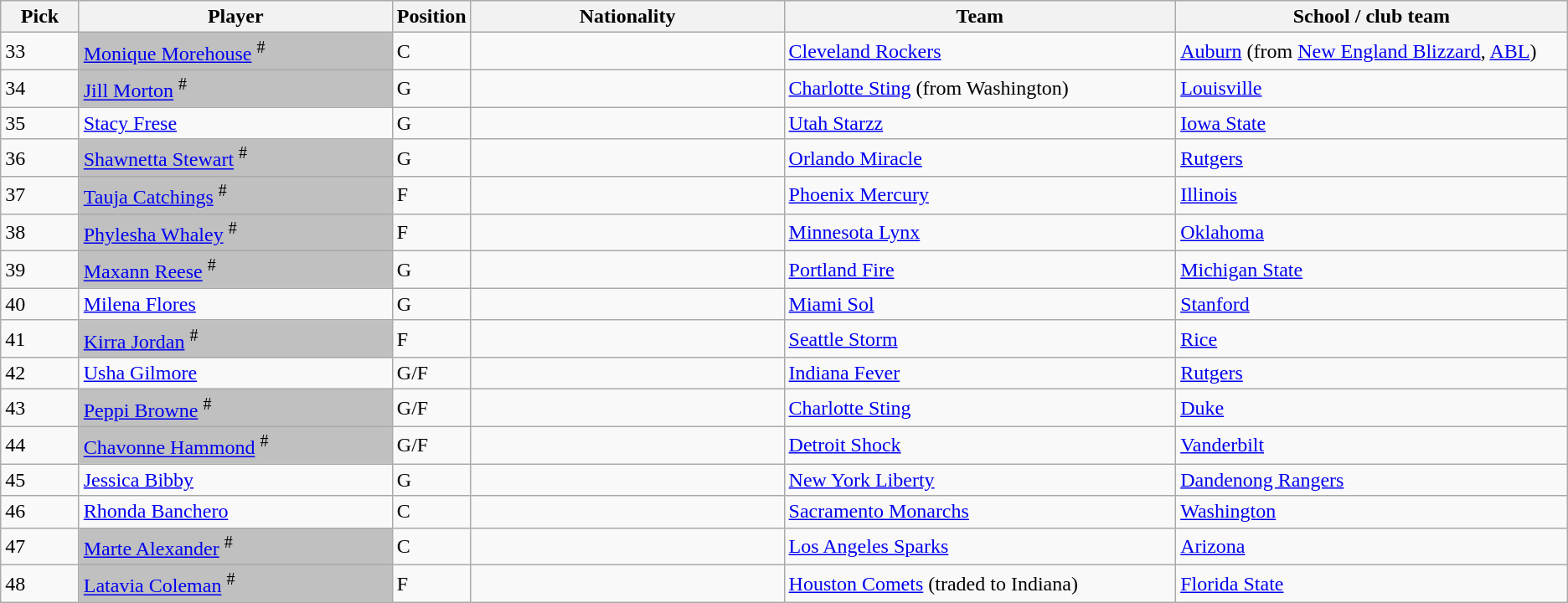<table class="wikitable sortable">
<tr>
<th style="width:5%;">Pick</th>
<th style="width:20%;">Player</th>
<th style="width:5%;">Position</th>
<th style="width:20%;">Nationality</th>
<th style="width:25%;">Team</th>
<th style="width:25%;">School / club team</th>
</tr>
<tr>
<td>33</td>
<td bgcolor=#C0C0C0><a href='#'>Monique Morehouse</a> <sup>#</sup></td>
<td>C</td>
<td></td>
<td><a href='#'>Cleveland Rockers</a></td>
<td><a href='#'>Auburn</a> (from <a href='#'>New England Blizzard</a>, <a href='#'>ABL</a>)</td>
</tr>
<tr>
<td>34</td>
<td bgcolor=#C0C0C0><a href='#'>Jill Morton</a> <sup>#</sup></td>
<td>G</td>
<td></td>
<td><a href='#'>Charlotte Sting</a> (from Washington)</td>
<td><a href='#'>Louisville</a></td>
</tr>
<tr>
<td>35</td>
<td><a href='#'>Stacy Frese</a></td>
<td>G</td>
<td></td>
<td><a href='#'>Utah Starzz</a></td>
<td><a href='#'>Iowa State</a></td>
</tr>
<tr>
<td>36</td>
<td bgcolor=#C0C0C0><a href='#'>Shawnetta Stewart</a> <sup>#</sup></td>
<td>G</td>
<td></td>
<td><a href='#'>Orlando Miracle</a></td>
<td><a href='#'>Rutgers</a></td>
</tr>
<tr>
<td>37</td>
<td bgcolor=#C0C0C0><a href='#'>Tauja Catchings</a> <sup>#</sup></td>
<td>F</td>
<td></td>
<td><a href='#'>Phoenix Mercury</a></td>
<td><a href='#'>Illinois</a></td>
</tr>
<tr>
<td>38</td>
<td bgcolor=#C0C0C0><a href='#'>Phylesha Whaley</a> <sup>#</sup></td>
<td>F</td>
<td></td>
<td><a href='#'>Minnesota Lynx</a></td>
<td><a href='#'>Oklahoma</a></td>
</tr>
<tr>
<td>39</td>
<td bgcolor=#C0C0C0><a href='#'>Maxann Reese</a> <sup>#</sup></td>
<td>G</td>
<td></td>
<td><a href='#'>Portland Fire</a></td>
<td><a href='#'>Michigan State</a></td>
</tr>
<tr>
<td>40</td>
<td><a href='#'>Milena Flores</a></td>
<td>G</td>
<td></td>
<td><a href='#'>Miami Sol</a></td>
<td><a href='#'>Stanford</a></td>
</tr>
<tr>
<td>41</td>
<td bgcolor=#C0C0C0><a href='#'>Kirra Jordan</a> <sup>#</sup></td>
<td>F</td>
<td></td>
<td><a href='#'>Seattle Storm</a></td>
<td><a href='#'>Rice</a></td>
</tr>
<tr>
<td>42</td>
<td><a href='#'>Usha Gilmore</a></td>
<td>G/F</td>
<td></td>
<td><a href='#'>Indiana Fever</a></td>
<td><a href='#'>Rutgers</a></td>
</tr>
<tr>
<td>43</td>
<td bgcolor=#C0C0C0><a href='#'>Peppi Browne</a> <sup>#</sup></td>
<td>G/F</td>
<td></td>
<td><a href='#'>Charlotte Sting</a></td>
<td><a href='#'>Duke</a></td>
</tr>
<tr>
<td>44</td>
<td bgcolor=#C0C0C0><a href='#'>Chavonne Hammond</a> <sup>#</sup></td>
<td>G/F</td>
<td></td>
<td><a href='#'>Detroit Shock</a></td>
<td><a href='#'>Vanderbilt</a></td>
</tr>
<tr>
<td>45</td>
<td><a href='#'>Jessica Bibby</a></td>
<td>G</td>
<td></td>
<td><a href='#'>New York Liberty</a></td>
<td><a href='#'>Dandenong Rangers</a> </td>
</tr>
<tr>
<td>46</td>
<td><a href='#'>Rhonda Banchero</a></td>
<td>C</td>
<td></td>
<td><a href='#'>Sacramento Monarchs</a></td>
<td><a href='#'>Washington</a></td>
</tr>
<tr>
<td>47</td>
<td bgcolor=#C0C0C0><a href='#'>Marte Alexander</a> <sup>#</sup></td>
<td>C</td>
<td></td>
<td><a href='#'>Los Angeles Sparks</a></td>
<td><a href='#'>Arizona</a></td>
</tr>
<tr>
<td>48</td>
<td bgcolor=#C0C0C0><a href='#'>Latavia Coleman</a> <sup>#</sup></td>
<td>F</td>
<td></td>
<td><a href='#'>Houston Comets</a> (traded to Indiana)</td>
<td><a href='#'>Florida State</a></td>
</tr>
</table>
